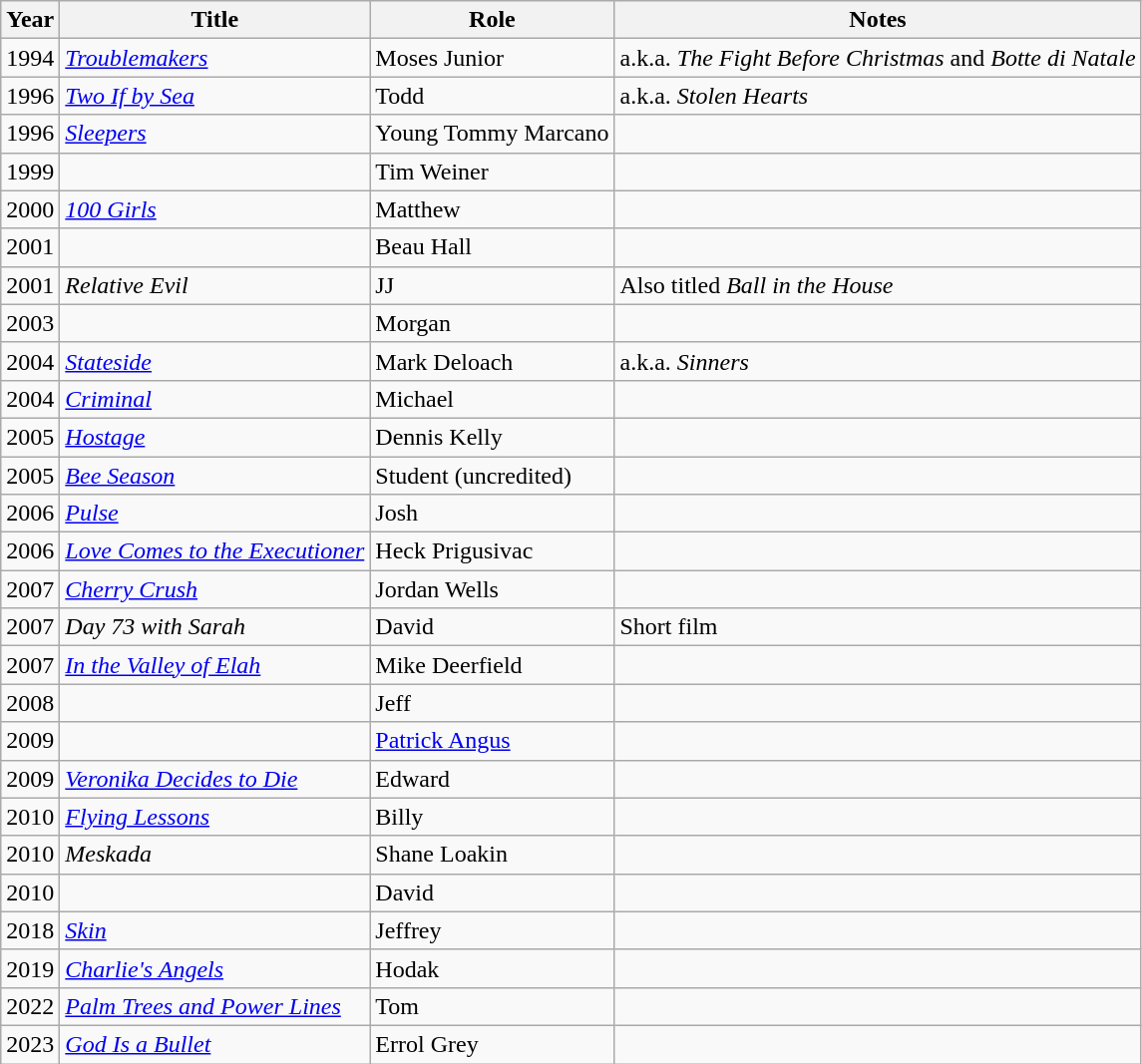<table class="wikitable sortable">
<tr>
<th>Year</th>
<th>Title</th>
<th>Role</th>
<th class="unsortable">Notes</th>
</tr>
<tr>
<td>1994</td>
<td><em><a href='#'>Troublemakers</a></em></td>
<td>Moses Junior</td>
<td>a.k.a. <em>The Fight Before Christmas</em> and <em>Botte di Natale</em></td>
</tr>
<tr>
<td>1996</td>
<td><em><a href='#'>Two If by Sea</a></em></td>
<td>Todd</td>
<td>a.k.a. <em>Stolen Hearts</em></td>
</tr>
<tr>
<td>1996</td>
<td><em><a href='#'>Sleepers</a></em></td>
<td>Young Tommy Marcano</td>
<td></td>
</tr>
<tr>
<td>1999</td>
<td><em></em></td>
<td>Tim Weiner</td>
<td></td>
</tr>
<tr>
<td>2000</td>
<td><em><a href='#'>100 Girls</a></em></td>
<td>Matthew</td>
<td></td>
</tr>
<tr>
<td>2001</td>
<td><em></em></td>
<td>Beau Hall</td>
<td></td>
</tr>
<tr>
<td>2001</td>
<td><em>Relative Evil</em></td>
<td>JJ</td>
<td>Also titled <em>Ball in the House</em></td>
</tr>
<tr>
<td>2003</td>
<td><em></em></td>
<td>Morgan</td>
<td></td>
</tr>
<tr>
<td>2004</td>
<td><em><a href='#'>Stateside</a></em></td>
<td>Mark Deloach</td>
<td>a.k.a. <em>Sinners</em></td>
</tr>
<tr>
<td>2004</td>
<td><em><a href='#'>Criminal</a></em></td>
<td>Michael</td>
<td></td>
</tr>
<tr>
<td>2005</td>
<td><em><a href='#'>Hostage</a></em></td>
<td>Dennis Kelly</td>
<td></td>
</tr>
<tr>
<td>2005</td>
<td><em><a href='#'>Bee Season</a></em></td>
<td>Student (uncredited)</td>
<td></td>
</tr>
<tr>
<td>2006</td>
<td><em><a href='#'>Pulse</a></em></td>
<td>Josh</td>
<td></td>
</tr>
<tr>
<td>2006</td>
<td><em><a href='#'>Love Comes to the Executioner</a></em></td>
<td>Heck Prigusivac</td>
<td></td>
</tr>
<tr>
<td>2007</td>
<td><em><a href='#'>Cherry Crush</a></em></td>
<td>Jordan Wells</td>
<td></td>
</tr>
<tr>
<td>2007</td>
<td><em>Day 73 with Sarah</em></td>
<td>David</td>
<td>Short film</td>
</tr>
<tr>
<td>2007</td>
<td><em><a href='#'>In the Valley of Elah</a></em></td>
<td>Mike Deerfield</td>
<td></td>
</tr>
<tr>
<td>2008</td>
<td><em></em></td>
<td>Jeff</td>
<td></td>
</tr>
<tr>
<td>2009</td>
<td><em></em></td>
<td><a href='#'>Patrick Angus</a></td>
<td></td>
</tr>
<tr>
<td>2009</td>
<td><em><a href='#'>Veronika Decides to Die</a></em></td>
<td>Edward</td>
<td></td>
</tr>
<tr>
<td>2010</td>
<td><em><a href='#'>Flying Lessons</a></em></td>
<td>Billy</td>
<td></td>
</tr>
<tr>
<td>2010</td>
<td><em>Meskada</em></td>
<td>Shane Loakin</td>
<td></td>
</tr>
<tr>
<td>2010</td>
<td><em></em></td>
<td>David</td>
<td></td>
</tr>
<tr>
<td>2018</td>
<td><em><a href='#'>Skin</a></em></td>
<td>Jeffrey</td>
<td></td>
</tr>
<tr>
<td>2019</td>
<td><em><a href='#'>Charlie's Angels</a></em></td>
<td>Hodak</td>
<td></td>
</tr>
<tr>
<td>2022</td>
<td><em><a href='#'>Palm Trees and Power Lines</a></em></td>
<td>Tom</td>
<td></td>
</tr>
<tr>
<td>2023</td>
<td><em><a href='#'>God Is a Bullet</a></em></td>
<td>Errol Grey</td>
<td></td>
</tr>
</table>
